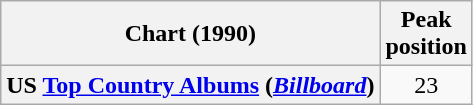<table class="wikitable plainrowheaders" style="text-align:center">
<tr>
<th scope="col">Chart (1990)</th>
<th scope="col">Peak<br> position</th>
</tr>
<tr>
<th scope="row">US <a href='#'>Top Country Albums</a> (<em><a href='#'>Billboard</a></em>)</th>
<td>23</td>
</tr>
</table>
